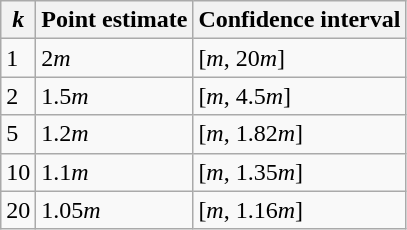<table class="wikitable">
<tr>
<th><em>k</em></th>
<th>Point estimate</th>
<th>Confidence interval</th>
</tr>
<tr>
<td>1</td>
<td>2<em>m</em></td>
<td>[<em>m</em>, 20<em>m</em>]</td>
</tr>
<tr>
<td>2</td>
<td>1.5<em>m</em></td>
<td>[<em>m</em>, 4.5<em>m</em>]</td>
</tr>
<tr>
<td>5</td>
<td>1.2<em>m</em></td>
<td>[<em>m</em>, 1.82<em>m</em>]</td>
</tr>
<tr>
<td>10</td>
<td>1.1<em>m</em></td>
<td>[<em>m</em>, 1.35<em>m</em>]</td>
</tr>
<tr>
<td>20</td>
<td>1.05<em>m</em></td>
<td>[<em>m</em>, 1.16<em>m</em>]</td>
</tr>
</table>
